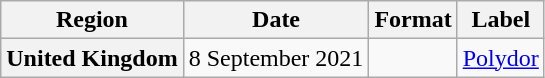<table class="wikitable plainrowheaders" style="text-align:center;">
<tr>
<th>Region</th>
<th>Date</th>
<th>Format</th>
<th>Label</th>
</tr>
<tr>
<th scope="row">United Kingdom</th>
<td>8 September 2021</td>
<td></td>
<td><a href='#'>Polydor</a></td>
</tr>
</table>
